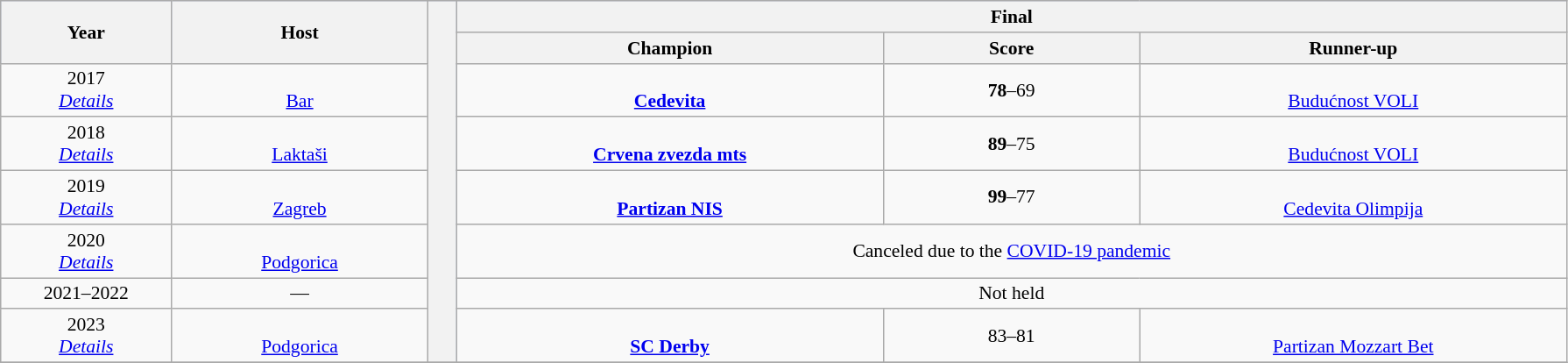<table class="wikitable" style="font-size:90%; text-align: center;">
<tr bgcolor=#C1D8FF>
<th rowspan=2 width=6%>Year</th>
<th rowspan=2 width=9%>Host</th>
<th width=1% rowspan=8 bgcolor=ffffff></th>
<th colspan=5>Final</th>
</tr>
<tr bgcolor=#EFEFEF>
<th width=15%>Champion</th>
<th width=9%>Score</th>
<th width=15%>Runner-up</th>
</tr>
<tr>
<td>2017<br><em><a href='#'>Details</a></em></td>
<td><br><a href='#'>Bar</a></td>
<td><br><strong><a href='#'>Cedevita</a></strong></td>
<td><strong>78</strong>–69</td>
<td><br><a href='#'>Budućnost VOLI</a></td>
</tr>
<tr>
<td>2018<br><em><a href='#'>Details</a></em></td>
<td><br><a href='#'>Laktaši</a></td>
<td><br><strong><a href='#'>Crvena zvezda mts</a></strong></td>
<td><strong>89</strong>–75</td>
<td><br><a href='#'>Budućnost VOLI</a></td>
</tr>
<tr>
<td>2019<br><em><a href='#'>Details</a></em></td>
<td><br><a href='#'>Zagreb</a></td>
<td><br><strong><a href='#'>Partizan NIS</a></strong></td>
<td><strong>99</strong>–77</td>
<td><br><a href='#'>Cedevita Olimpija</a></td>
</tr>
<tr>
<td>2020<br><em><a href='#'>Details</a></em></td>
<td><br><a href='#'>Podgorica</a></td>
<td colspan=4>Canceled due to the <a href='#'>COVID-19 pandemic</a></td>
</tr>
<tr>
<td>2021–2022</td>
<td>—</td>
<td colspan=4>Not held</td>
</tr>
<tr>
<td>2023<br><em><a href='#'>Details</a></em></td>
<td><br><a href='#'>Podgorica</a></td>
<td><br><strong><a href='#'>SC Derby</a></strong></td>
<td>83–81</td>
<td><br><a href='#'>Partizan Mozzart Bet</a></td>
</tr>
<tr>
</tr>
</table>
